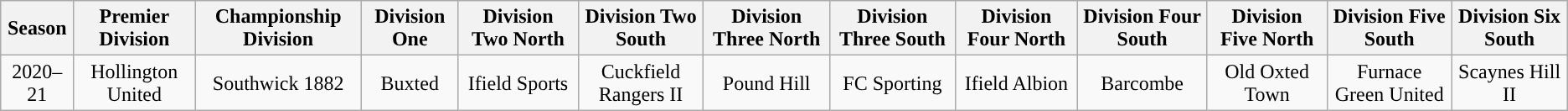<table class="wikitable" style="text-align: center">
<tr>
<th>Season</th>
<th>Premier Division</th>
<th>Championship Division</th>
<th>Division One</th>
<th>Division Two North</th>
<th>Division Two South</th>
<th>Division Three North</th>
<th>Division Three South</th>
<th>Division Four North</th>
<th>Division Four South</th>
<th>Division Five North</th>
<th>Division Five South</th>
<th>Division Six South</th>
</tr>
<tr>
<td>2020–21</td>
<td>Hollington United</td>
<td>Southwick 1882</td>
<td>Buxted</td>
<td>Ifield Sports</td>
<td>Cuckfield Rangers II</td>
<td>Pound Hill</td>
<td>FC Sporting</td>
<td>Ifield Albion</td>
<td>Barcombe</td>
<td>Old Oxted Town</td>
<td>Furnace Green United</td>
<td>Scaynes Hill II</td>
</tr>
</table>
